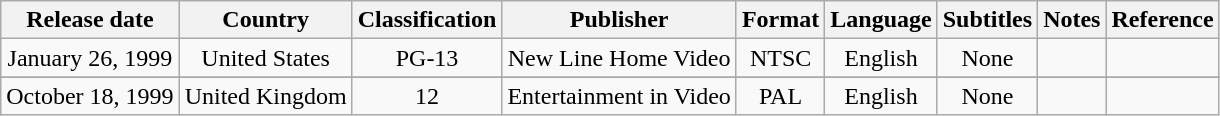<table class="wikitable">
<tr>
<th>Release date</th>
<th>Country</th>
<th>Classification</th>
<th>Publisher</th>
<th>Format</th>
<th>Language</th>
<th>Subtitles</th>
<th>Notes</th>
<th>Reference</th>
</tr>
<tr style="text-align:center;">
<td>January 26, 1999</td>
<td>United States</td>
<td>PG-13</td>
<td>New Line Home Video</td>
<td>NTSC</td>
<td>English</td>
<td>None</td>
<td></td>
<td></td>
</tr>
<tr>
</tr>
<tr style="text-align:center;">
<td>October 18, 1999</td>
<td>United Kingdom</td>
<td>12</td>
<td>Entertainment in Video</td>
<td>PAL</td>
<td>English</td>
<td>None</td>
<td></td>
<td></td>
</tr>
</table>
